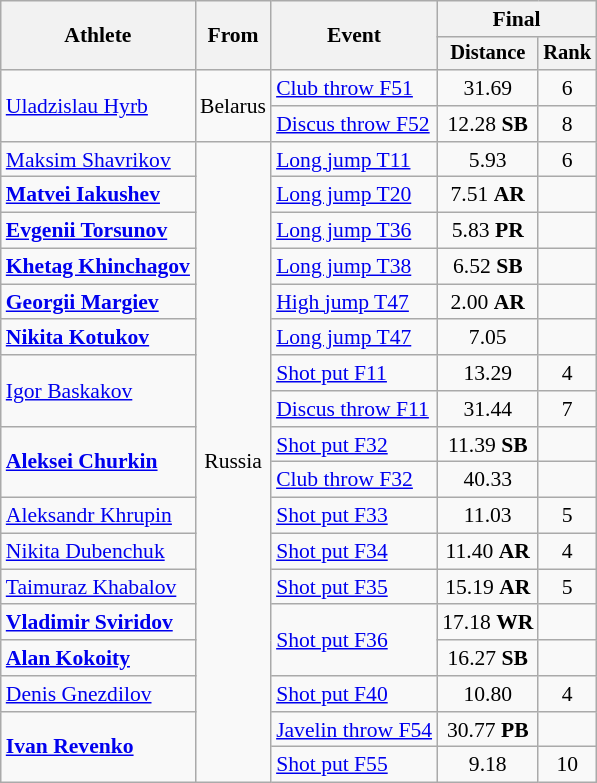<table class="wikitable" style="font-size:90%; text-align:center">
<tr>
<th rowspan=2>Athlete</th>
<th rowspan=2>From</th>
<th rowspan=2>Event</th>
<th colspan=2>Final</th>
</tr>
<tr style="font-size:95%">
<th>Distance</th>
<th>Rank</th>
</tr>
<tr>
<td rowspan=2 align=left><a href='#'>Uladzislau Hyrb</a></td>
<td rowspan=2>Belarus</td>
<td align=left><a href='#'>Club throw F51</a></td>
<td>31.69</td>
<td>6</td>
</tr>
<tr>
<td align=left><a href='#'>Discus throw F52</a></td>
<td>12.28 <strong>SB</strong></td>
<td>8</td>
</tr>
<tr>
<td align=left><a href='#'>Maksim Shavrikov</a></td>
<td rowspan=18>Russia</td>
<td align=left><a href='#'>Long jump T11</a></td>
<td>5.93</td>
<td>6</td>
</tr>
<tr>
<td align=left><strong><a href='#'>Matvei Iakushev</a></strong></td>
<td align=left><a href='#'>Long jump T20</a></td>
<td>7.51 <strong>AR</strong></td>
<td></td>
</tr>
<tr>
<td align=left><strong><a href='#'>Evgenii Torsunov</a></strong></td>
<td align=left><a href='#'>Long jump T36</a></td>
<td>5.83 <strong>PR</strong></td>
<td></td>
</tr>
<tr>
<td align=left><strong><a href='#'>Khetag Khinchagov</a></strong></td>
<td align=left><a href='#'>Long jump T38</a></td>
<td>6.52 <strong>SB</strong></td>
<td></td>
</tr>
<tr>
<td align="left"><strong><a href='#'>Georgii Margiev</a></strong></td>
<td align="left"><a href='#'>High jump T47</a></td>
<td>2.00 <strong>AR</strong></td>
<td></td>
</tr>
<tr>
<td align=left><strong><a href='#'>Nikita Kotukov</a></strong></td>
<td align=left><a href='#'>Long jump T47</a></td>
<td>7.05</td>
<td></td>
</tr>
<tr>
<td rowspan=2 align=left><a href='#'>Igor Baskakov</a></td>
<td align=left><a href='#'>Shot put F11</a></td>
<td>13.29</td>
<td>4</td>
</tr>
<tr>
<td align=left><a href='#'>Discus throw F11</a></td>
<td>31.44</td>
<td>7</td>
</tr>
<tr>
<td rowspan=2 align=left><strong><a href='#'>Aleksei Churkin</a></strong></td>
<td align=left><a href='#'>Shot put F32</a></td>
<td>11.39 <strong>SB</strong></td>
<td></td>
</tr>
<tr>
<td align=left><a href='#'>Club throw F32</a></td>
<td>40.33</td>
<td></td>
</tr>
<tr>
<td align=left><a href='#'>Aleksandr Khrupin</a></td>
<td align=left><a href='#'>Shot put F33</a></td>
<td>11.03</td>
<td>5</td>
</tr>
<tr>
<td align=left><a href='#'>Nikita Dubenchuk</a></td>
<td align=left><a href='#'>Shot put F34</a></td>
<td>11.40 <strong>AR</strong></td>
<td>4</td>
</tr>
<tr>
<td align=left><a href='#'>Taimuraz Khabalov</a></td>
<td align=left><a href='#'>Shot put F35</a></td>
<td>15.19 <strong>AR</strong></td>
<td>5</td>
</tr>
<tr>
<td align=left><strong><a href='#'>Vladimir Sviridov</a></strong></td>
<td rowspan=2 align=left><a href='#'>Shot put F36</a></td>
<td>17.18 <strong>WR</strong></td>
<td></td>
</tr>
<tr>
<td align=left><strong><a href='#'>Alan Kokoity</a></strong></td>
<td>16.27 <strong>SB</strong></td>
<td></td>
</tr>
<tr>
<td align=left><a href='#'>Denis Gnezdilov</a></td>
<td align=left><a href='#'>Shot put F40</a></td>
<td>10.80</td>
<td>4</td>
</tr>
<tr>
<td rowspan=2 align=left><strong><a href='#'>Ivan Revenko</a></strong></td>
<td align=left><a href='#'>Javelin throw F54</a></td>
<td>30.77 <strong>PB</strong></td>
<td></td>
</tr>
<tr>
<td align=left><a href='#'>Shot put F55</a></td>
<td>9.18</td>
<td>10</td>
</tr>
</table>
